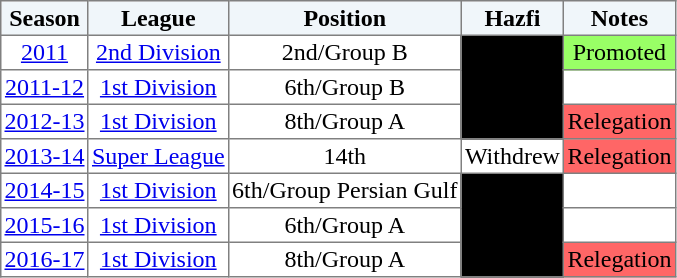<table border="1" cellpadding="2" style="border-collapse:collapse; text-align:center; font-size:normal;">
<tr style="background:#f0f6fa;">
<th>Season</th>
<th>League</th>
<th>Position</th>
<th>Hazfi</th>
<th>Notes</th>
</tr>
<tr>
<td><a href='#'>2011</a></td>
<td><a href='#'>2nd Division</a></td>
<td>2nd/Group B</td>
<td rowspan=3 bgcolor= black></td>
<td bgcolor=99FF66>Promoted </td>
</tr>
<tr>
<td><a href='#'>2011-12</a></td>
<td><a href='#'>1st Division</a></td>
<td>6th/Group B</td>
<td></td>
</tr>
<tr>
<td><a href='#'>2012-13</a></td>
<td><a href='#'>1st Division</a></td>
<td>8th/Group A</td>
<td bgcolor=FF6666>Relegation</td>
</tr>
<tr>
<td><a href='#'>2013-14</a></td>
<td><a href='#'>Super League</a></td>
<td>14th</td>
<td>Withdrew</td>
<td bgcolor=FF6666>Relegation</td>
</tr>
<tr>
<td><a href='#'>2014-15</a></td>
<td><a href='#'>1st Division</a></td>
<td>6th/Group Persian Gulf</td>
<td rowspan=3 bgcolor= black></td>
<td></td>
</tr>
<tr>
<td><a href='#'>2015-16</a></td>
<td><a href='#'>1st Division</a></td>
<td>6th/Group A</td>
<td></td>
</tr>
<tr>
<td><a href='#'>2016-17</a></td>
<td><a href='#'>1st Division</a></td>
<td>8th/Group A</td>
<td bgcolor=FF6666>Relegation</td>
</tr>
</table>
